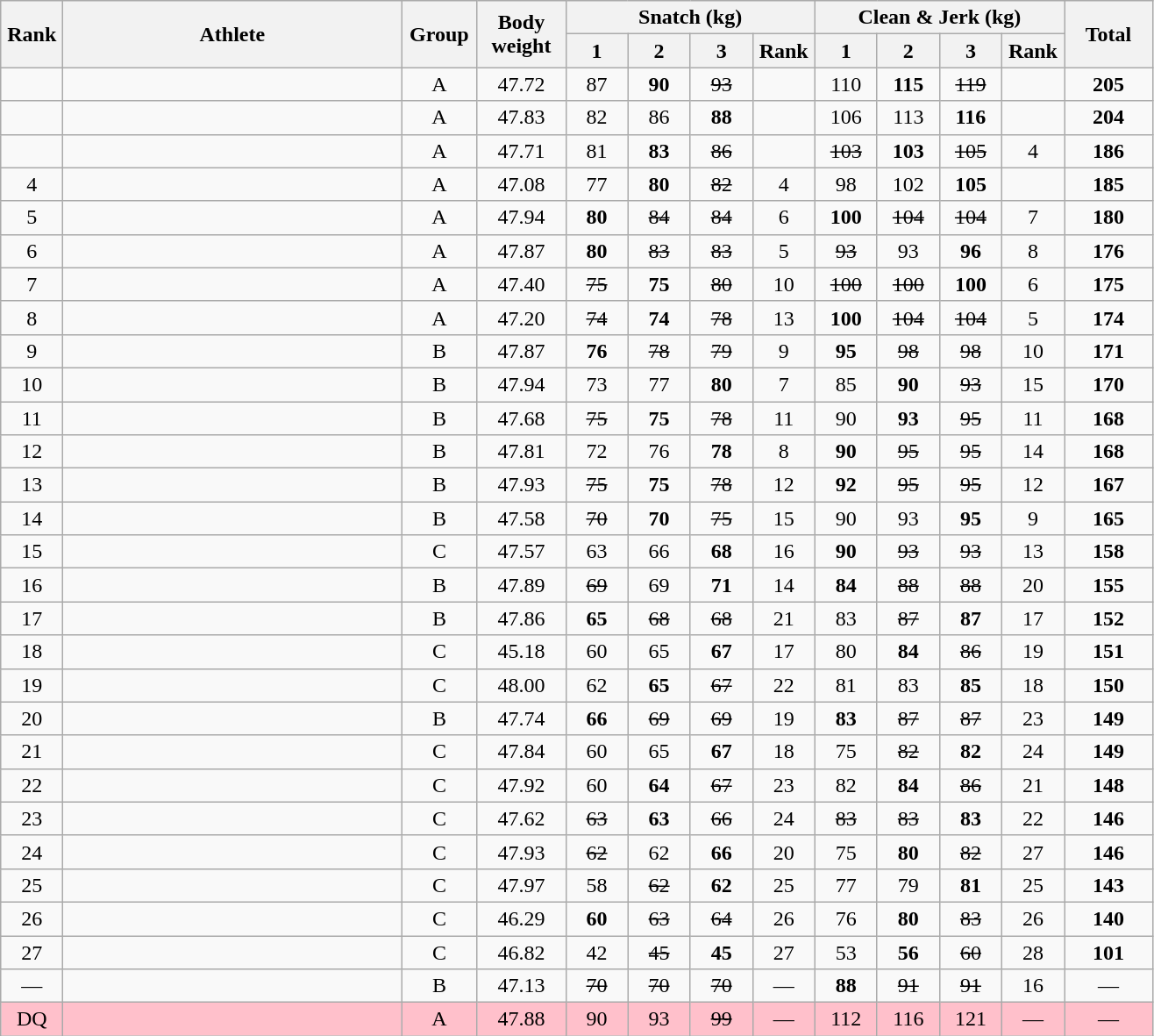<table class = "wikitable" style="text-align:center;">
<tr>
<th rowspan=2 width=40>Rank</th>
<th rowspan=2 width=250>Athlete</th>
<th rowspan=2 width=50>Group</th>
<th rowspan=2 width=60>Body weight</th>
<th colspan=4>Snatch (kg)</th>
<th colspan=4>Clean & Jerk (kg)</th>
<th rowspan=2 width=60>Total</th>
</tr>
<tr>
<th width=40>1</th>
<th width=40>2</th>
<th width=40>3</th>
<th width=40>Rank</th>
<th width=40>1</th>
<th width=40>2</th>
<th width=40>3</th>
<th width=40>Rank</th>
</tr>
<tr>
<td></td>
<td align=left></td>
<td>A</td>
<td>47.72</td>
<td>87</td>
<td><strong>90</strong></td>
<td><s>93</s></td>
<td></td>
<td>110</td>
<td><strong>115</strong></td>
<td><s>119</s></td>
<td></td>
<td><strong>205</strong></td>
</tr>
<tr>
<td></td>
<td align=left></td>
<td>A</td>
<td>47.83</td>
<td>82</td>
<td>86</td>
<td><strong>88</strong></td>
<td></td>
<td>106</td>
<td>113</td>
<td><strong>116</strong></td>
<td></td>
<td><strong>204</strong></td>
</tr>
<tr>
<td></td>
<td align=left></td>
<td>A</td>
<td>47.71</td>
<td>81</td>
<td><strong>83</strong></td>
<td><s>86</s></td>
<td></td>
<td><s>103</s></td>
<td><strong>103</strong></td>
<td><s>105</s></td>
<td>4</td>
<td><strong>186</strong></td>
</tr>
<tr>
<td>4</td>
<td align=left></td>
<td>A</td>
<td>47.08</td>
<td>77</td>
<td><strong>80</strong></td>
<td><s>82</s></td>
<td>4</td>
<td>98</td>
<td>102</td>
<td><strong>105</strong></td>
<td></td>
<td><strong>185</strong></td>
</tr>
<tr>
<td>5</td>
<td align=left></td>
<td>A</td>
<td>47.94</td>
<td><strong>80</strong></td>
<td><s>84</s></td>
<td><s>84</s></td>
<td>6</td>
<td><strong>100</strong></td>
<td><s>104</s></td>
<td><s>104</s></td>
<td>7</td>
<td><strong>180</strong></td>
</tr>
<tr>
<td>6</td>
<td align=left></td>
<td>A</td>
<td>47.87</td>
<td><strong>80</strong></td>
<td><s>83</s></td>
<td><s>83</s></td>
<td>5</td>
<td><s>93</s></td>
<td>93</td>
<td><strong>96</strong></td>
<td>8</td>
<td><strong>176</strong></td>
</tr>
<tr>
<td>7</td>
<td align=left></td>
<td>A</td>
<td>47.40</td>
<td><s>75</s></td>
<td><strong>75</strong></td>
<td><s>80</s></td>
<td>10</td>
<td><s>100</s></td>
<td><s>100</s></td>
<td><strong>100</strong></td>
<td>6</td>
<td><strong>175</strong></td>
</tr>
<tr>
<td>8</td>
<td align=left></td>
<td>A</td>
<td>47.20</td>
<td><s>74</s></td>
<td><strong>74</strong></td>
<td><s>78</s></td>
<td>13</td>
<td><strong>100</strong></td>
<td><s>104</s></td>
<td><s>104</s></td>
<td>5</td>
<td><strong>174</strong></td>
</tr>
<tr>
<td>9</td>
<td align=left></td>
<td>B</td>
<td>47.87</td>
<td><strong>76</strong></td>
<td><s>78</s></td>
<td><s>79</s></td>
<td>9</td>
<td><strong>95</strong></td>
<td><s>98</s></td>
<td><s>98</s></td>
<td>10</td>
<td><strong>171</strong></td>
</tr>
<tr>
<td>10</td>
<td align=left></td>
<td>B</td>
<td>47.94</td>
<td>73</td>
<td>77</td>
<td><strong>80</strong></td>
<td>7</td>
<td>85</td>
<td><strong>90</strong></td>
<td><s>93</s></td>
<td>15</td>
<td><strong>170</strong></td>
</tr>
<tr>
<td>11</td>
<td align=left></td>
<td>B</td>
<td>47.68</td>
<td><s>75</s></td>
<td><strong>75</strong></td>
<td><s>78</s></td>
<td>11</td>
<td>90</td>
<td><strong>93</strong></td>
<td><s>95</s></td>
<td>11</td>
<td><strong>168</strong></td>
</tr>
<tr>
<td>12</td>
<td align=left></td>
<td>B</td>
<td>47.81</td>
<td>72</td>
<td>76</td>
<td><strong>78</strong></td>
<td>8</td>
<td><strong>90</strong></td>
<td><s>95</s></td>
<td><s>95</s></td>
<td>14</td>
<td><strong>168</strong></td>
</tr>
<tr>
<td>13</td>
<td align=left></td>
<td>B</td>
<td>47.93</td>
<td><s>75</s></td>
<td><strong>75</strong></td>
<td><s>78</s></td>
<td>12</td>
<td><strong>92</strong></td>
<td><s>95</s></td>
<td><s>95</s></td>
<td>12</td>
<td><strong>167</strong></td>
</tr>
<tr>
<td>14</td>
<td align=left></td>
<td>B</td>
<td>47.58</td>
<td><s>70</s></td>
<td><strong>70</strong></td>
<td><s>75</s></td>
<td>15</td>
<td>90</td>
<td>93</td>
<td><strong>95</strong></td>
<td>9</td>
<td><strong>165</strong></td>
</tr>
<tr>
<td>15</td>
<td align=left></td>
<td>C</td>
<td>47.57</td>
<td>63</td>
<td>66</td>
<td><strong>68</strong></td>
<td>16</td>
<td><strong>90</strong></td>
<td><s>93</s></td>
<td><s>93</s></td>
<td>13</td>
<td><strong>158</strong></td>
</tr>
<tr>
<td>16</td>
<td align=left></td>
<td>B</td>
<td>47.89</td>
<td><s>69</s></td>
<td>69</td>
<td><strong>71</strong></td>
<td>14</td>
<td><strong>84</strong></td>
<td><s>88</s></td>
<td><s>88</s></td>
<td>20</td>
<td><strong>155</strong></td>
</tr>
<tr>
<td>17</td>
<td align=left></td>
<td>B</td>
<td>47.86</td>
<td><strong>65</strong></td>
<td><s>68</s></td>
<td><s>68</s></td>
<td>21</td>
<td>83</td>
<td><s>87</s></td>
<td><strong>87</strong></td>
<td>17</td>
<td><strong>152</strong></td>
</tr>
<tr>
<td>18</td>
<td align=left></td>
<td>C</td>
<td>45.18</td>
<td>60</td>
<td>65</td>
<td><strong>67</strong></td>
<td>17</td>
<td>80</td>
<td><strong>84</strong></td>
<td><s>86</s></td>
<td>19</td>
<td><strong>151</strong></td>
</tr>
<tr>
<td>19</td>
<td align=left></td>
<td>C</td>
<td>48.00</td>
<td>62</td>
<td><strong>65</strong></td>
<td><s>67</s></td>
<td>22</td>
<td>81</td>
<td>83</td>
<td><strong>85</strong></td>
<td>18</td>
<td><strong>150</strong></td>
</tr>
<tr>
<td>20</td>
<td align=left></td>
<td>B</td>
<td>47.74</td>
<td><strong>66</strong></td>
<td><s>69</s></td>
<td><s>69</s></td>
<td>19</td>
<td><strong>83</strong></td>
<td><s>87</s></td>
<td><s>87</s></td>
<td>23</td>
<td><strong>149</strong></td>
</tr>
<tr>
<td>21</td>
<td align=left></td>
<td>C</td>
<td>47.84</td>
<td>60</td>
<td>65</td>
<td><strong>67</strong></td>
<td>18</td>
<td>75</td>
<td><s>82</s></td>
<td><strong>82</strong></td>
<td>24</td>
<td><strong>149</strong></td>
</tr>
<tr>
<td>22</td>
<td align=left></td>
<td>C</td>
<td>47.92</td>
<td>60</td>
<td><strong>64</strong></td>
<td><s>67</s></td>
<td>23</td>
<td>82</td>
<td><strong>84</strong></td>
<td><s>86</s></td>
<td>21</td>
<td><strong>148</strong></td>
</tr>
<tr>
<td>23</td>
<td align=left></td>
<td>C</td>
<td>47.62</td>
<td><s>63</s></td>
<td><strong>63</strong></td>
<td><s>66</s></td>
<td>24</td>
<td><s>83</s></td>
<td><s>83</s></td>
<td><strong>83</strong></td>
<td>22</td>
<td><strong>146</strong></td>
</tr>
<tr>
<td>24</td>
<td align=left></td>
<td>C</td>
<td>47.93</td>
<td><s>62</s></td>
<td>62</td>
<td><strong>66</strong></td>
<td>20</td>
<td>75</td>
<td><strong>80</strong></td>
<td><s>82</s></td>
<td>27</td>
<td><strong>146</strong></td>
</tr>
<tr>
<td>25</td>
<td align=left></td>
<td>C</td>
<td>47.97</td>
<td>58</td>
<td><s>62</s></td>
<td><strong>62</strong></td>
<td>25</td>
<td>77</td>
<td>79</td>
<td><strong>81</strong></td>
<td>25</td>
<td><strong>143</strong></td>
</tr>
<tr>
<td>26</td>
<td align=left></td>
<td>C</td>
<td>46.29</td>
<td><strong>60</strong></td>
<td><s>63</s></td>
<td><s>64</s></td>
<td>26</td>
<td>76</td>
<td><strong>80</strong></td>
<td><s>83</s></td>
<td>26</td>
<td><strong>140</strong></td>
</tr>
<tr>
<td>27</td>
<td align=left></td>
<td>C</td>
<td>46.82</td>
<td>42</td>
<td><s>45</s></td>
<td><strong>45</strong></td>
<td>27</td>
<td>53</td>
<td><strong>56</strong></td>
<td><s>60</s></td>
<td>28</td>
<td><strong>101</strong></td>
</tr>
<tr>
<td>—</td>
<td align=left></td>
<td>B</td>
<td>47.13</td>
<td><s>70</s></td>
<td><s>70</s></td>
<td><s>70</s></td>
<td>—</td>
<td><strong>88</strong></td>
<td><s>91</s></td>
<td><s>91</s></td>
<td>16</td>
<td>—</td>
</tr>
<tr bgcolor=pink>
<td>DQ</td>
<td align=left></td>
<td>A</td>
<td>47.88</td>
<td>90</td>
<td>93</td>
<td><s>99</s></td>
<td>—</td>
<td>112</td>
<td>116</td>
<td>121</td>
<td>—</td>
<td>—</td>
</tr>
</table>
